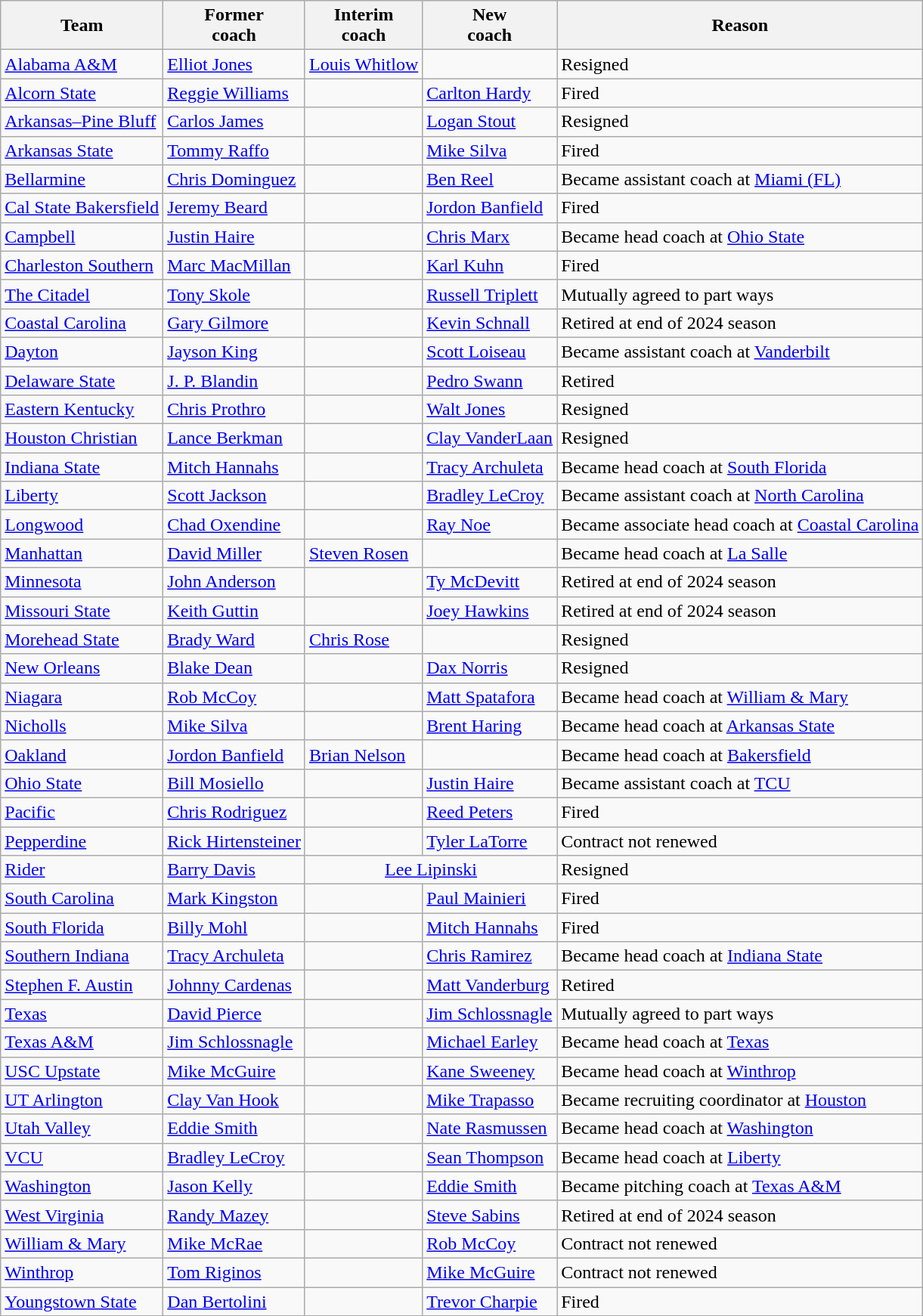<table class="wikitable">
<tr>
<th>Team</th>
<th>Former<br>coach</th>
<th>Interim<br>coach</th>
<th>New<br>coach</th>
<th>Reason</th>
</tr>
<tr>
<td><a href='#'>Alabama A&M</a></td>
<td><a href='#'>Elliot Jones</a></td>
<td><a href='#'>Louis Whitlow</a></td>
<td></td>
<td>Resigned</td>
</tr>
<tr>
<td><a href='#'>Alcorn State</a></td>
<td><a href='#'>Reggie Williams</a></td>
<td></td>
<td><a href='#'>Carlton Hardy</a></td>
<td>Fired</td>
</tr>
<tr>
<td><a href='#'>Arkansas–Pine Bluff</a></td>
<td><a href='#'>Carlos James</a></td>
<td></td>
<td><a href='#'>Logan Stout</a></td>
<td>Resigned</td>
</tr>
<tr>
<td><a href='#'>Arkansas State</a></td>
<td><a href='#'>Tommy Raffo</a></td>
<td></td>
<td><a href='#'>Mike Silva</a></td>
<td>Fired</td>
</tr>
<tr>
<td><a href='#'>Bellarmine</a></td>
<td><a href='#'>Chris Dominguez</a></td>
<td></td>
<td><a href='#'>Ben Reel</a></td>
<td>Became assistant coach at <a href='#'>Miami (FL)</a></td>
</tr>
<tr>
<td><a href='#'>Cal State Bakersfield</a></td>
<td><a href='#'>Jeremy Beard</a></td>
<td></td>
<td><a href='#'>Jordon Banfield</a></td>
<td>Fired</td>
</tr>
<tr>
<td><a href='#'>Campbell</a></td>
<td><a href='#'>Justin Haire</a></td>
<td></td>
<td><a href='#'>Chris Marx</a></td>
<td>Became head coach at <a href='#'>Ohio State</a></td>
</tr>
<tr>
<td><a href='#'>Charleston Southern</a></td>
<td><a href='#'>Marc MacMillan</a></td>
<td></td>
<td><a href='#'>Karl Kuhn</a></td>
<td>Fired</td>
</tr>
<tr>
<td><a href='#'>The Citadel</a></td>
<td><a href='#'>Tony Skole</a></td>
<td></td>
<td><a href='#'>Russell Triplett</a></td>
<td>Mutually agreed to part ways</td>
</tr>
<tr>
<td><a href='#'>Coastal Carolina</a></td>
<td><a href='#'>Gary Gilmore</a></td>
<td></td>
<td><a href='#'>Kevin Schnall</a></td>
<td>Retired at end of 2024 season</td>
</tr>
<tr>
<td><a href='#'>Dayton</a></td>
<td><a href='#'>Jayson King</a></td>
<td></td>
<td><a href='#'>Scott Loiseau</a></td>
<td>Became assistant coach at <a href='#'>Vanderbilt</a></td>
</tr>
<tr>
<td><a href='#'>Delaware State</a></td>
<td><a href='#'>J. P. Blandin</a></td>
<td></td>
<td><a href='#'>Pedro Swann</a></td>
<td>Retired</td>
</tr>
<tr>
<td><a href='#'>Eastern Kentucky</a></td>
<td><a href='#'>Chris Prothro</a></td>
<td></td>
<td><a href='#'>Walt Jones</a></td>
<td>Resigned</td>
</tr>
<tr>
<td><a href='#'>Houston Christian</a></td>
<td><a href='#'>Lance Berkman</a></td>
<td></td>
<td><a href='#'>Clay VanderLaan</a></td>
<td>Resigned</td>
</tr>
<tr>
<td><a href='#'>Indiana State</a></td>
<td><a href='#'>Mitch Hannahs</a></td>
<td></td>
<td><a href='#'>Tracy Archuleta</a></td>
<td>Became head coach at <a href='#'>South Florida</a></td>
</tr>
<tr>
<td><a href='#'>Liberty</a></td>
<td><a href='#'>Scott Jackson</a></td>
<td></td>
<td><a href='#'>Bradley LeCroy</a></td>
<td>Became assistant coach at <a href='#'>North Carolina</a></td>
</tr>
<tr>
<td><a href='#'>Longwood</a></td>
<td><a href='#'>Chad Oxendine</a></td>
<td></td>
<td><a href='#'>Ray Noe</a></td>
<td>Became associate head coach at <a href='#'>Coastal Carolina</a></td>
</tr>
<tr>
<td><a href='#'>Manhattan</a></td>
<td><a href='#'>David Miller</a></td>
<td><a href='#'>Steven Rosen</a></td>
<td></td>
<td>Became head coach at <a href='#'>La Salle</a></td>
</tr>
<tr>
<td><a href='#'>Minnesota</a></td>
<td><a href='#'>John Anderson</a></td>
<td></td>
<td><a href='#'>Ty McDevitt</a></td>
<td>Retired at end of 2024 season</td>
</tr>
<tr>
<td><a href='#'>Missouri State</a></td>
<td><a href='#'>Keith Guttin</a></td>
<td></td>
<td><a href='#'>Joey Hawkins</a></td>
<td>Retired at end of 2024 season</td>
</tr>
<tr>
<td><a href='#'>Morehead State</a></td>
<td><a href='#'>Brady Ward</a></td>
<td><a href='#'>Chris Rose</a></td>
<td></td>
<td>Resigned</td>
</tr>
<tr>
<td><a href='#'>New Orleans</a></td>
<td><a href='#'>Blake Dean</a></td>
<td></td>
<td><a href='#'>Dax Norris</a></td>
<td>Resigned</td>
</tr>
<tr>
<td><a href='#'>Niagara</a></td>
<td><a href='#'>Rob McCoy</a></td>
<td></td>
<td><a href='#'>Matt Spatafora</a></td>
<td>Became head coach at <a href='#'>William & Mary</a></td>
</tr>
<tr>
<td><a href='#'>Nicholls</a></td>
<td><a href='#'>Mike Silva</a></td>
<td></td>
<td><a href='#'>Brent Haring</a></td>
<td>Became head coach at <a href='#'>Arkansas State</a></td>
</tr>
<tr>
<td><a href='#'>Oakland</a></td>
<td><a href='#'>Jordon Banfield</a></td>
<td><a href='#'>Brian Nelson</a></td>
<td></td>
<td>Became head coach at <a href='#'>Bakersfield</a></td>
</tr>
<tr>
<td><a href='#'>Ohio State</a></td>
<td><a href='#'>Bill Mosiello</a></td>
<td></td>
<td><a href='#'>Justin Haire</a></td>
<td>Became assistant coach at <a href='#'>TCU</a></td>
</tr>
<tr>
<td><a href='#'>Pacific</a></td>
<td><a href='#'>Chris Rodriguez</a></td>
<td></td>
<td><a href='#'>Reed Peters</a></td>
<td>Fired</td>
</tr>
<tr>
<td><a href='#'>Pepperdine</a></td>
<td><a href='#'>Rick Hirtensteiner</a></td>
<td></td>
<td><a href='#'>Tyler LaTorre</a></td>
<td>Contract not renewed</td>
</tr>
<tr>
<td><a href='#'>Rider</a></td>
<td><a href='#'>Barry Davis</a></td>
<td colspan="2" style="text-align:center;"><a href='#'>Lee Lipinski</a></td>
<td>Resigned</td>
</tr>
<tr>
<td><a href='#'>South Carolina</a></td>
<td><a href='#'>Mark Kingston</a></td>
<td></td>
<td><a href='#'>Paul Mainieri</a></td>
<td>Fired</td>
</tr>
<tr>
<td><a href='#'>South Florida</a></td>
<td><a href='#'>Billy Mohl</a></td>
<td></td>
<td><a href='#'>Mitch Hannahs</a></td>
<td>Fired</td>
</tr>
<tr>
<td><a href='#'>Southern Indiana</a></td>
<td><a href='#'>Tracy Archuleta</a></td>
<td></td>
<td><a href='#'>Chris Ramirez</a></td>
<td>Became head coach at <a href='#'>Indiana State</a></td>
</tr>
<tr>
<td><a href='#'>Stephen F. Austin</a></td>
<td><a href='#'>Johnny Cardenas</a></td>
<td></td>
<td><a href='#'>Matt Vanderburg</a></td>
<td>Retired</td>
</tr>
<tr>
<td><a href='#'>Texas</a></td>
<td><a href='#'>David Pierce</a></td>
<td></td>
<td><a href='#'>Jim Schlossnagle</a></td>
<td>Mutually agreed to part ways</td>
</tr>
<tr>
<td><a href='#'>Texas A&M</a></td>
<td><a href='#'>Jim Schlossnagle</a></td>
<td></td>
<td><a href='#'>Michael Earley</a></td>
<td>Became head coach at <a href='#'>Texas</a></td>
</tr>
<tr>
<td><a href='#'>USC Upstate</a></td>
<td><a href='#'>Mike McGuire</a></td>
<td></td>
<td><a href='#'>Kane Sweeney</a></td>
<td>Became head coach at <a href='#'>Winthrop</a></td>
</tr>
<tr>
<td><a href='#'>UT Arlington</a></td>
<td><a href='#'>Clay Van Hook</a></td>
<td></td>
<td><a href='#'>Mike Trapasso</a></td>
<td>Became recruiting coordinator at <a href='#'>Houston</a></td>
</tr>
<tr>
<td><a href='#'>Utah Valley</a></td>
<td><a href='#'>Eddie Smith</a></td>
<td></td>
<td><a href='#'>Nate Rasmussen</a></td>
<td>Became head coach at <a href='#'>Washington</a></td>
</tr>
<tr>
<td><a href='#'>VCU</a></td>
<td><a href='#'>Bradley LeCroy</a></td>
<td></td>
<td><a href='#'>Sean Thompson</a></td>
<td>Became head coach at <a href='#'>Liberty</a></td>
</tr>
<tr>
<td><a href='#'>Washington</a></td>
<td><a href='#'>Jason Kelly</a></td>
<td></td>
<td><a href='#'>Eddie Smith</a></td>
<td>Became pitching coach at <a href='#'>Texas A&M</a></td>
</tr>
<tr>
<td><a href='#'>West Virginia</a></td>
<td><a href='#'>Randy Mazey</a></td>
<td></td>
<td><a href='#'>Steve Sabins</a></td>
<td>Retired at end of 2024 season</td>
</tr>
<tr>
<td><a href='#'>William & Mary</a></td>
<td><a href='#'>Mike McRae</a></td>
<td></td>
<td><a href='#'>Rob McCoy</a></td>
<td>Contract not renewed</td>
</tr>
<tr>
<td><a href='#'>Winthrop</a></td>
<td><a href='#'>Tom Riginos</a></td>
<td></td>
<td><a href='#'>Mike McGuire</a></td>
<td>Contract not renewed</td>
</tr>
<tr>
<td><a href='#'>Youngstown State</a></td>
<td><a href='#'>Dan Bertolini</a></td>
<td></td>
<td><a href='#'>Trevor Charpie</a></td>
<td>Fired</td>
</tr>
</table>
